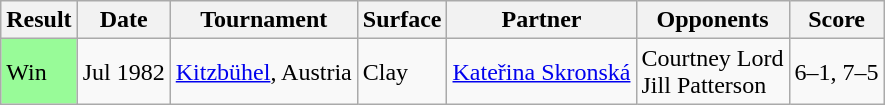<table class="sortable wikitable">
<tr>
<th>Result</th>
<th>Date</th>
<th>Tournament</th>
<th>Surface</th>
<th>Partner</th>
<th>Opponents</th>
<th>Score</th>
</tr>
<tr>
<td style="background:#98FB98;">Win</td>
<td>Jul 1982</td>
<td><a href='#'>Kitzbühel</a>, Austria</td>
<td>Clay</td>
<td> <a href='#'>Kateřina Skronská</a></td>
<td> Courtney Lord <br>  Jill Patterson</td>
<td>6–1, 7–5</td>
</tr>
</table>
